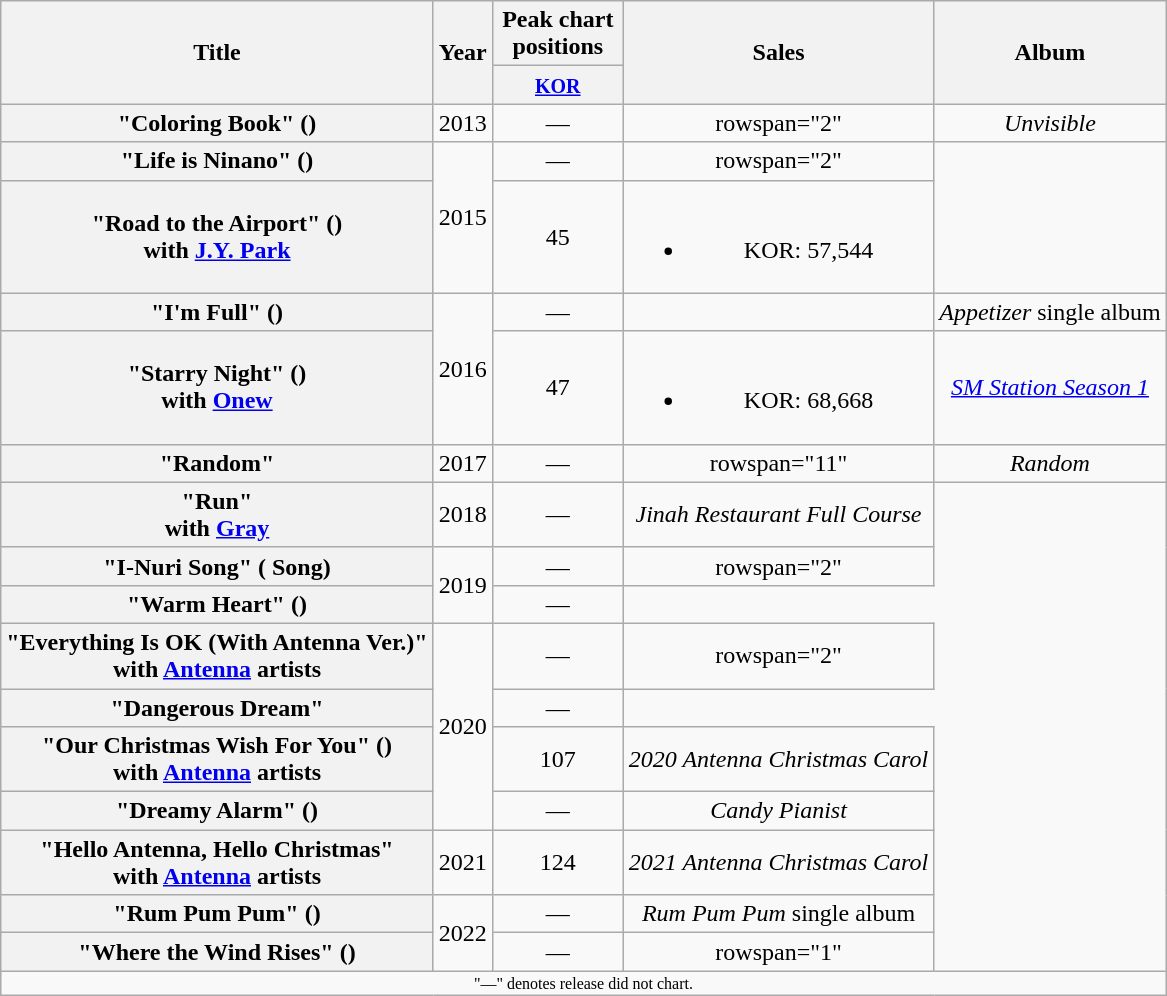<table class="wikitable plainrowheaders" style="text-align:center;">
<tr>
<th scope="col" rowspan="2">Title</th>
<th scope="col" rowspan="2">Year</th>
<th scope="col" colspan="1" style="width:5em;">Peak chart positions</th>
<th scope="col" rowspan="2">Sales</th>
<th scope="col" rowspan="2">Album</th>
</tr>
<tr>
<th><small><a href='#'>KOR</a></small><br></th>
</tr>
<tr>
<th scope="row">"Coloring Book" ()</th>
<td>2013</td>
<td>—</td>
<td>rowspan="2" </td>
<td><em>Unvisible</em></td>
</tr>
<tr>
<th scope="row">"Life is Ninano" ()</th>
<td rowspan="2">2015</td>
<td>—</td>
<td>rowspan="2" </td>
</tr>
<tr>
<th scope="row">"Road to the Airport" ()<br>with <a href='#'>J.Y. Park</a></th>
<td>45</td>
<td><br><ul><li>KOR: 57,544</li></ul></td>
</tr>
<tr>
<th scope="row">"I'm Full" ()</th>
<td rowspan="2">2016</td>
<td>—</td>
<td></td>
<td><em>Appetizer</em> single album</td>
</tr>
<tr>
<th scope="row">"Starry Night" ()<br>with <a href='#'>Onew</a></th>
<td>47</td>
<td><br><ul><li>KOR: 68,668</li></ul></td>
<td><em><a href='#'>SM Station Season 1</a></em></td>
</tr>
<tr>
<th scope="row">"Random"</th>
<td>2017</td>
<td>—</td>
<td>rowspan="11" </td>
<td><em>Random</em></td>
</tr>
<tr>
<th scope="row">"Run"<br>with <a href='#'>Gray</a></th>
<td>2018</td>
<td>—</td>
<td><em>Jinah Restaurant Full Course</em></td>
</tr>
<tr>
<th scope="row">"I-Nuri Song" ( Song)</th>
<td rowspan="2">2019</td>
<td>—</td>
<td>rowspan="2" </td>
</tr>
<tr>
<th scope="row">"Warm Heart" ()</th>
<td>—</td>
</tr>
<tr>
<th scope="row">"Everything Is OK (With Antenna Ver.)"<br>with <a href='#'>Antenna</a> artists</th>
<td rowspan="4">2020</td>
<td>—</td>
<td>rowspan="2" </td>
</tr>
<tr>
<th scope="row">"Dangerous Dream"</th>
<td>—</td>
</tr>
<tr>
<th scope="row">"Our Christmas Wish For You" ()<br>with <a href='#'>Antenna</a> artists</th>
<td>107</td>
<td><em>2020 Antenna Christmas Carol</em></td>
</tr>
<tr>
<th scope="row">"Dreamy Alarm" ()</th>
<td>—</td>
<td><em>Candy Pianist</em></td>
</tr>
<tr>
<th scope="row">"Hello Antenna, Hello Christmas"<br>with <a href='#'>Antenna</a> artists</th>
<td>2021</td>
<td>124</td>
<td><em>2021 Antenna Christmas Carol</em></td>
</tr>
<tr>
<th scope="row">"Rum Pum Pum" ()</th>
<td rowspan="2">2022</td>
<td>—</td>
<td><em>Rum Pum Pum</em> single album</td>
</tr>
<tr>
<th scope="row">"Where the Wind Rises" ()</th>
<td>—</td>
<td>rowspan="1" </td>
</tr>
<tr>
<td colspan=5 style="font-size:8pt;">"—" denotes release did not chart.</td>
</tr>
</table>
